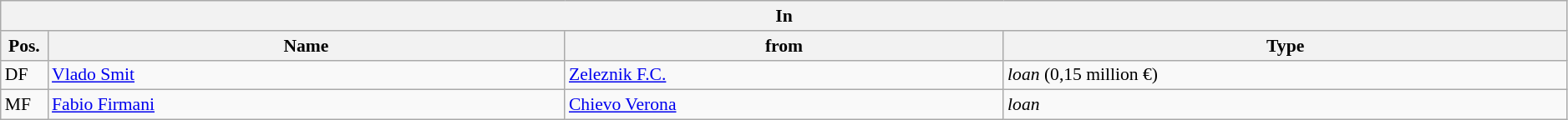<table class="wikitable" style="font-size:90%;width:99%;">
<tr>
<th colspan="4">In</th>
</tr>
<tr>
<th width=3%>Pos.</th>
<th width=33%>Name</th>
<th width=28%>from</th>
<th width=36%>Type</th>
</tr>
<tr>
<td>DF</td>
<td><a href='#'>Vlado Smit</a></td>
<td><a href='#'>Zeleznik F.C.</a></td>
<td><em>loan</em> (0,15 million €)</td>
</tr>
<tr>
<td>MF</td>
<td><a href='#'>Fabio Firmani</a></td>
<td><a href='#'>Chievo Verona</a></td>
<td><em>loan</em></td>
</tr>
</table>
